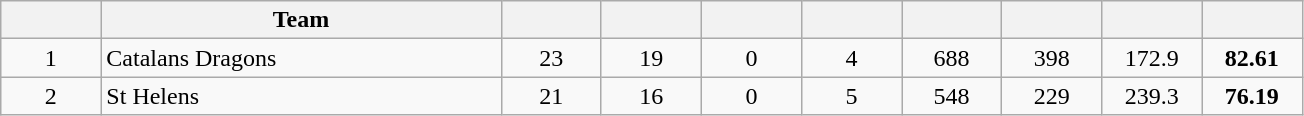<table class="wikitable" style="text-align:center;">
<tr>
<th style="width:5%;"></th>
<th style="width:20%;">Team</th>
<th style="width:5%;"></th>
<th style="width:5%;"></th>
<th style="width:5%;"></th>
<th style="width:5%;"></th>
<th style="width:5%;"></th>
<th style="width:5%;"></th>
<th style="width:5%;"></th>
<th style="width:5%;"></th>
</tr>
<tr>
<td>1</td>
<td style="text-align: left;"> Catalans Dragons</td>
<td>23</td>
<td>19</td>
<td>0</td>
<td>4</td>
<td>688</td>
<td>398</td>
<td>172.9</td>
<td><strong>82.61</strong></td>
</tr>
<tr>
<td>2</td>
<td style="text-align: left;"> St Helens</td>
<td>21</td>
<td>16</td>
<td>0</td>
<td>5</td>
<td>548</td>
<td>229</td>
<td>239.3</td>
<td><strong>76.19</strong></td>
</tr>
</table>
